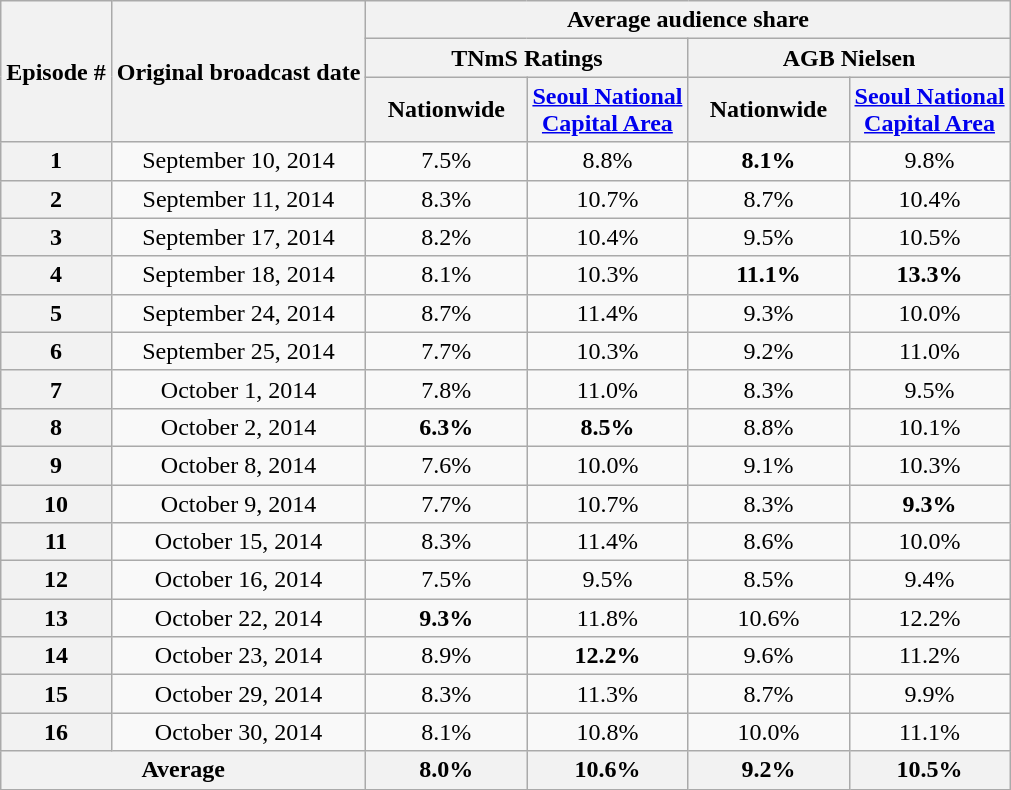<table class=wikitable style="text-align:center">
<tr>
<th rowspan="3">Episode #</th>
<th rowspan="3">Original broadcast date</th>
<th colspan="4">Average audience share</th>
</tr>
<tr>
<th colspan="2">TNmS Ratings</th>
<th colspan="2">AGB Nielsen</th>
</tr>
<tr>
<th width=100>Nationwide</th>
<th width=100><a href='#'>Seoul National Capital Area</a></th>
<th width=100>Nationwide</th>
<th width=100><a href='#'>Seoul National Capital Area</a></th>
</tr>
<tr>
<th>1</th>
<td>September 10, 2014</td>
<td>7.5%</td>
<td>8.8%</td>
<td><span><strong>8.1%</strong></span></td>
<td>9.8%</td>
</tr>
<tr>
<th>2</th>
<td>September 11, 2014</td>
<td>8.3%</td>
<td>10.7%</td>
<td>8.7%</td>
<td>10.4%</td>
</tr>
<tr>
<th>3</th>
<td>September 17, 2014</td>
<td>8.2%</td>
<td>10.4%</td>
<td>9.5%</td>
<td>10.5%</td>
</tr>
<tr>
<th>4</th>
<td>September 18, 2014</td>
<td>8.1%</td>
<td>10.3%</td>
<td><span><strong>11.1%</strong></span></td>
<td><span><strong>13.3%</strong></span></td>
</tr>
<tr>
<th>5</th>
<td>September 24, 2014</td>
<td>8.7%</td>
<td>11.4%</td>
<td>9.3%</td>
<td>10.0%</td>
</tr>
<tr>
<th>6</th>
<td>September 25, 2014</td>
<td>7.7%</td>
<td>10.3%</td>
<td>9.2%</td>
<td>11.0%</td>
</tr>
<tr>
<th>7</th>
<td>October 1, 2014</td>
<td>7.8%</td>
<td>11.0%</td>
<td>8.3%</td>
<td>9.5%</td>
</tr>
<tr>
<th>8</th>
<td>October 2, 2014</td>
<td><span><strong>6.3%</strong></span></td>
<td><span><strong>8.5%</strong></span></td>
<td>8.8%</td>
<td>10.1%</td>
</tr>
<tr>
<th>9</th>
<td>October 8, 2014</td>
<td>7.6%</td>
<td>10.0%</td>
<td>9.1%</td>
<td>10.3%</td>
</tr>
<tr>
<th>10</th>
<td>October 9, 2014</td>
<td>7.7%</td>
<td>10.7%</td>
<td>8.3%</td>
<td><span><strong>9.3%</strong></span></td>
</tr>
<tr>
<th>11</th>
<td>October 15, 2014</td>
<td>8.3%</td>
<td>11.4%</td>
<td>8.6%</td>
<td>10.0%</td>
</tr>
<tr>
<th>12</th>
<td>October 16, 2014</td>
<td>7.5%</td>
<td>9.5%</td>
<td>8.5%</td>
<td>9.4%</td>
</tr>
<tr>
<th>13</th>
<td>October 22, 2014</td>
<td><span><strong>9.3%</strong></span></td>
<td>11.8%</td>
<td>10.6%</td>
<td>12.2%</td>
</tr>
<tr>
<th>14</th>
<td>October 23, 2014</td>
<td>8.9%</td>
<td><span><strong>12.2%</strong></span></td>
<td>9.6%</td>
<td>11.2%</td>
</tr>
<tr>
<th>15</th>
<td>October 29, 2014</td>
<td>8.3%</td>
<td>11.3%</td>
<td>8.7%</td>
<td>9.9%</td>
</tr>
<tr>
<th>16</th>
<td>October 30, 2014</td>
<td>8.1%</td>
<td>10.8%</td>
<td>10.0%</td>
<td>11.1%</td>
</tr>
<tr>
<th colspan=2>Average</th>
<th>8.0%</th>
<th>10.6%</th>
<th>9.2%</th>
<th>10.5%</th>
</tr>
</table>
